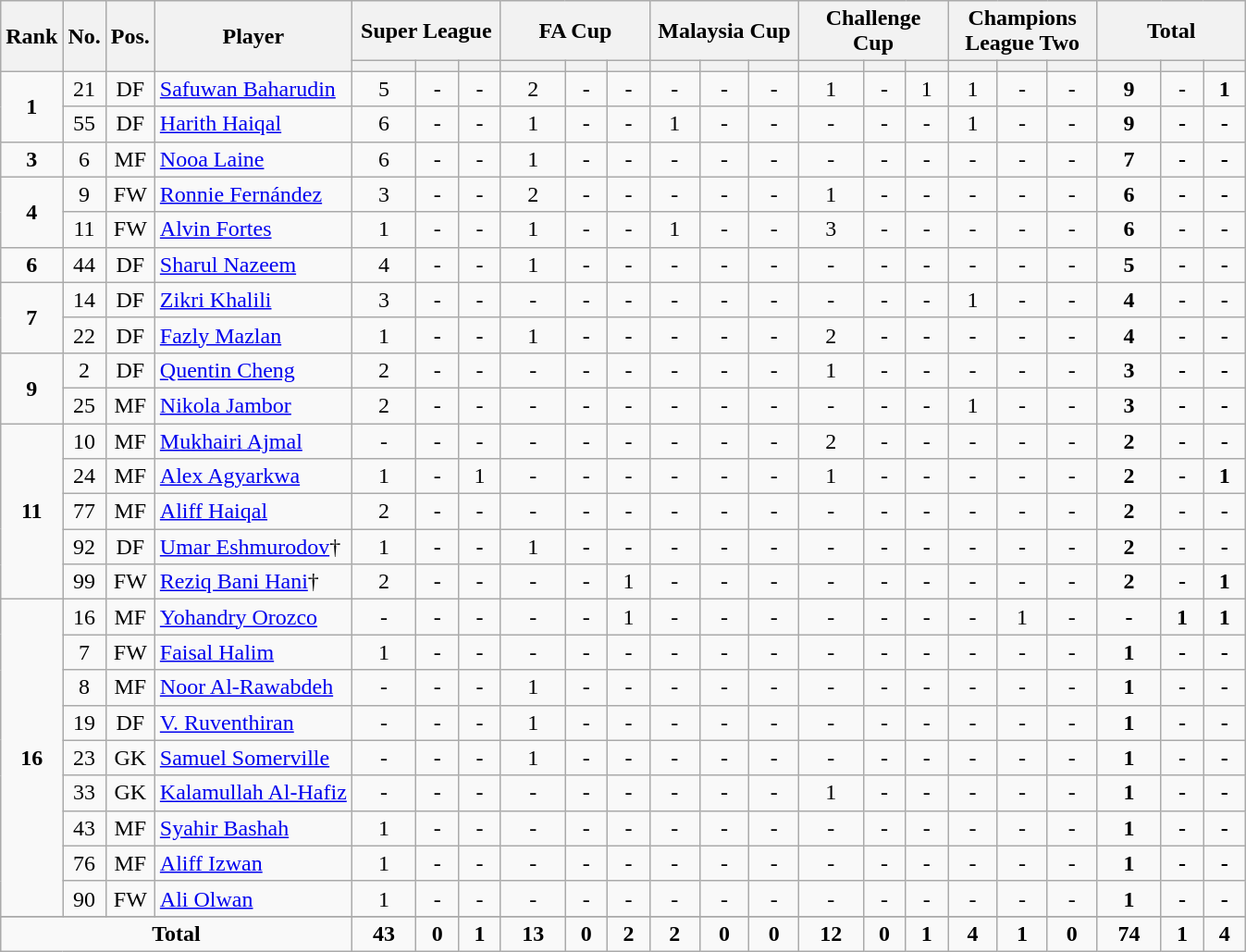<table class="wikitable sortable" style="text-align:center">
<tr>
<th rowspan="2">Rank</th>
<th rowspan="2">No.</th>
<th rowspan="2">Pos.</th>
<th rowspan="2">Player</th>
<th colspan="3" style="width:100px;">Super League</th>
<th colspan="3" style="width:100px;">FA Cup</th>
<th colspan="3" style="width:100px;">Malaysia Cup</th>
<th colspan="3" style="width:100px;">Challenge Cup</th>
<th colspan="3" style="width:100px;">Champions League Two</th>
<th colspan="3" style="width:100px;">Total</th>
</tr>
<tr>
<th></th>
<th></th>
<th></th>
<th></th>
<th></th>
<th></th>
<th></th>
<th></th>
<th></th>
<th></th>
<th></th>
<th></th>
<th></th>
<th></th>
<th></th>
<th></th>
<th></th>
<th></th>
</tr>
<tr>
<td rowspan="2"><strong>1</strong></td>
<td>21</td>
<td>DF</td>
<td align="left"> <a href='#'>Safuwan Baharudin</a></td>
<td>5</td>
<td>-</td>
<td>-</td>
<td>2</td>
<td>-</td>
<td>-</td>
<td>-</td>
<td>-</td>
<td>-</td>
<td>1</td>
<td>-</td>
<td>1</td>
<td>1</td>
<td>-</td>
<td>-</td>
<td><strong>9</strong></td>
<td><strong>-</strong></td>
<td><strong>1</strong></td>
</tr>
<tr>
<td>55</td>
<td>DF</td>
<td align="left"> <a href='#'>Harith Haiqal</a></td>
<td>6</td>
<td>-</td>
<td>-</td>
<td>1</td>
<td>-</td>
<td>-</td>
<td>1</td>
<td>-</td>
<td>-</td>
<td>-</td>
<td>-</td>
<td>-</td>
<td>1</td>
<td>-</td>
<td>-</td>
<td><strong>9</strong></td>
<td><strong>-</strong></td>
<td><strong>-</strong></td>
</tr>
<tr>
<td><strong>3</strong></td>
<td>6</td>
<td>MF</td>
<td align="left"> <a href='#'>Nooa Laine</a></td>
<td>6</td>
<td>-</td>
<td>-</td>
<td>1</td>
<td>-</td>
<td>-</td>
<td>-</td>
<td>-</td>
<td>-</td>
<td>-</td>
<td>-</td>
<td>-</td>
<td>-</td>
<td>-</td>
<td>-</td>
<td><strong>7</strong></td>
<td><strong>-</strong></td>
<td><strong>-</strong></td>
</tr>
<tr>
<td rowspan="2"><strong>4</strong></td>
<td>9</td>
<td>FW</td>
<td align="left"> <a href='#'>Ronnie Fernández</a></td>
<td>3</td>
<td>-</td>
<td>-</td>
<td>2</td>
<td>-</td>
<td>-</td>
<td>-</td>
<td>-</td>
<td>-</td>
<td>1</td>
<td>-</td>
<td>-</td>
<td>-</td>
<td>-</td>
<td>-</td>
<td><strong>6</strong></td>
<td><strong>-</strong></td>
<td><strong>-</strong></td>
</tr>
<tr>
<td>11</td>
<td>FW</td>
<td align="left"> <a href='#'>Alvin Fortes</a></td>
<td>1</td>
<td>-</td>
<td>-</td>
<td>1</td>
<td>-</td>
<td>-</td>
<td>1</td>
<td>-</td>
<td>-</td>
<td>3</td>
<td>-</td>
<td>-</td>
<td>-</td>
<td>-</td>
<td>-</td>
<td><strong>6</strong></td>
<td><strong>-</strong></td>
<td><strong>-</strong></td>
</tr>
<tr>
<td><strong>6</strong></td>
<td>44</td>
<td>DF</td>
<td align="left"> <a href='#'>Sharul Nazeem</a></td>
<td>4</td>
<td>-</td>
<td>-</td>
<td>1</td>
<td>-</td>
<td>-</td>
<td>-</td>
<td>-</td>
<td>-</td>
<td>-</td>
<td>-</td>
<td>-</td>
<td>-</td>
<td>-</td>
<td>-</td>
<td><strong>5</strong></td>
<td><strong>-</strong></td>
<td><strong>-</strong></td>
</tr>
<tr>
<td rowspan="2"><strong>7</strong></td>
<td>14</td>
<td>DF</td>
<td align="left"> <a href='#'>Zikri Khalili</a></td>
<td>3</td>
<td>-</td>
<td>-</td>
<td>-</td>
<td>-</td>
<td>-</td>
<td>-</td>
<td>-</td>
<td>-</td>
<td>-</td>
<td>-</td>
<td>-</td>
<td>1</td>
<td>-</td>
<td>-</td>
<td><strong>4</strong></td>
<td><strong>-</strong></td>
<td><strong>-</strong></td>
</tr>
<tr>
<td>22</td>
<td>DF</td>
<td align="left"> <a href='#'>Fazly Mazlan</a></td>
<td>1</td>
<td>-</td>
<td>-</td>
<td>1</td>
<td>-</td>
<td>-</td>
<td>-</td>
<td>-</td>
<td>-</td>
<td>2</td>
<td>-</td>
<td>-</td>
<td>-</td>
<td>-</td>
<td>-</td>
<td><strong>4</strong></td>
<td><strong>-</strong></td>
<td><strong>-</strong></td>
</tr>
<tr>
<td rowspan="2"><strong>9</strong></td>
<td>2</td>
<td>DF</td>
<td align="left"> <a href='#'>Quentin Cheng</a></td>
<td>2</td>
<td>-</td>
<td>-</td>
<td>-</td>
<td>-</td>
<td>-</td>
<td>-</td>
<td>-</td>
<td>-</td>
<td>1</td>
<td>-</td>
<td>-</td>
<td>-</td>
<td>-</td>
<td>-</td>
<td><strong>3</strong></td>
<td><strong>-</strong></td>
<td><strong>-</strong></td>
</tr>
<tr>
<td>25</td>
<td>MF</td>
<td align="left"> <a href='#'>Nikola Jambor</a></td>
<td>2</td>
<td>-</td>
<td>-</td>
<td>-</td>
<td>-</td>
<td>-</td>
<td>-</td>
<td>-</td>
<td>-</td>
<td>-</td>
<td>-</td>
<td>-</td>
<td>1</td>
<td>-</td>
<td>-</td>
<td><strong>3</strong></td>
<td><strong>-</strong></td>
<td><strong>-</strong></td>
</tr>
<tr>
<td rowspan="5"><strong>11</strong></td>
<td>10</td>
<td>MF</td>
<td align="left"> <a href='#'>Mukhairi Ajmal</a></td>
<td>-</td>
<td>-</td>
<td>-</td>
<td>-</td>
<td>-</td>
<td>-</td>
<td>-</td>
<td>-</td>
<td>-</td>
<td>2</td>
<td>-</td>
<td>-</td>
<td>-</td>
<td>-</td>
<td>-</td>
<td><strong>2</strong></td>
<td><strong>-</strong></td>
<td><strong>-</strong></td>
</tr>
<tr>
<td>24</td>
<td>MF</td>
<td align="left"> <a href='#'>Alex Agyarkwa</a></td>
<td>1</td>
<td>-</td>
<td>1</td>
<td>-</td>
<td>-</td>
<td>-</td>
<td>-</td>
<td>-</td>
<td>-</td>
<td>1</td>
<td>-</td>
<td>-</td>
<td>-</td>
<td>-</td>
<td>-</td>
<td><strong>2</strong></td>
<td><strong>-</strong></td>
<td><strong>1</strong></td>
</tr>
<tr>
<td>77</td>
<td>MF</td>
<td align="left"> <a href='#'>Aliff Haiqal</a></td>
<td>2</td>
<td>-</td>
<td>-</td>
<td>-</td>
<td>-</td>
<td>-</td>
<td>-</td>
<td>-</td>
<td>-</td>
<td>-</td>
<td>-</td>
<td>-</td>
<td>-</td>
<td>-</td>
<td>-</td>
<td><strong>2</strong></td>
<td><strong>-</strong></td>
<td><strong>-</strong></td>
</tr>
<tr>
<td>92</td>
<td>DF</td>
<td align="left"> <a href='#'>Umar Eshmurodov</a>†</td>
<td>1</td>
<td>-</td>
<td>-</td>
<td>1</td>
<td>-</td>
<td>-</td>
<td>-</td>
<td>-</td>
<td>-</td>
<td>-</td>
<td>-</td>
<td>-</td>
<td>-</td>
<td>-</td>
<td>-</td>
<td><strong>2</strong></td>
<td><strong>-</strong></td>
<td><strong>-</strong></td>
</tr>
<tr>
<td>99</td>
<td>FW</td>
<td align="left"> <a href='#'>Reziq Bani Hani</a>†</td>
<td>2</td>
<td>-</td>
<td>-</td>
<td>-</td>
<td>-</td>
<td>1</td>
<td>-</td>
<td>-</td>
<td>-</td>
<td>-</td>
<td>-</td>
<td>-</td>
<td>-</td>
<td>-</td>
<td>-</td>
<td><strong>2</strong></td>
<td><strong>-</strong></td>
<td><strong>1</strong></td>
</tr>
<tr>
<td rowspan="9"><strong>16</strong></td>
<td>16</td>
<td>MF</td>
<td align="left"> <a href='#'>Yohandry Orozco</a></td>
<td>-</td>
<td>-</td>
<td>-</td>
<td>-</td>
<td>-</td>
<td>1</td>
<td>-</td>
<td>-</td>
<td>-</td>
<td>-</td>
<td>-</td>
<td>-</td>
<td>-</td>
<td>1</td>
<td>-</td>
<td><strong>-</strong></td>
<td><strong>1</strong></td>
<td><strong>1</strong></td>
</tr>
<tr>
<td>7</td>
<td>FW</td>
<td align="left"> <a href='#'>Faisal Halim</a></td>
<td>1</td>
<td>-</td>
<td>-</td>
<td>-</td>
<td>-</td>
<td>-</td>
<td>-</td>
<td>-</td>
<td>-</td>
<td>-</td>
<td>-</td>
<td>-</td>
<td>-</td>
<td>-</td>
<td>-</td>
<td><strong>1</strong></td>
<td><strong>-</strong></td>
<td><strong>-</strong></td>
</tr>
<tr>
<td>8</td>
<td>MF</td>
<td align="left"> <a href='#'>Noor Al-Rawabdeh</a></td>
<td>-</td>
<td>-</td>
<td>-</td>
<td>1</td>
<td>-</td>
<td>-</td>
<td>-</td>
<td>-</td>
<td>-</td>
<td>-</td>
<td>-</td>
<td>-</td>
<td>-</td>
<td>-</td>
<td>-</td>
<td><strong>1</strong></td>
<td><strong>-</strong></td>
<td><strong>-</strong></td>
</tr>
<tr>
<td>19</td>
<td>DF</td>
<td align="left"> <a href='#'>V. Ruventhiran</a></td>
<td>-</td>
<td>-</td>
<td>-</td>
<td>1</td>
<td>-</td>
<td>-</td>
<td>-</td>
<td>-</td>
<td>-</td>
<td>-</td>
<td>-</td>
<td>-</td>
<td>-</td>
<td>-</td>
<td>-</td>
<td><strong>1</strong></td>
<td><strong>-</strong></td>
<td><strong>-</strong></td>
</tr>
<tr>
<td>23</td>
<td>GK</td>
<td align="left"> <a href='#'>Samuel Somerville</a></td>
<td>-</td>
<td>-</td>
<td>-</td>
<td>1</td>
<td>-</td>
<td>-</td>
<td>-</td>
<td>-</td>
<td>-</td>
<td>-</td>
<td>-</td>
<td>-</td>
<td>-</td>
<td>-</td>
<td>-</td>
<td><strong>1</strong></td>
<td><strong>-</strong></td>
<td><strong>-</strong></td>
</tr>
<tr>
<td>33</td>
<td>GK</td>
<td align="left"> <a href='#'>Kalamullah Al-Hafiz</a></td>
<td>-</td>
<td>-</td>
<td>-</td>
<td>-</td>
<td>-</td>
<td>-</td>
<td>-</td>
<td>-</td>
<td>-</td>
<td>1</td>
<td>-</td>
<td>-</td>
<td>-</td>
<td>-</td>
<td>-</td>
<td><strong>1</strong></td>
<td><strong>-</strong></td>
<td><strong>-</strong></td>
</tr>
<tr>
<td>43</td>
<td>MF</td>
<td align="left"> <a href='#'>Syahir Bashah</a></td>
<td>1</td>
<td>-</td>
<td>-</td>
<td>-</td>
<td>-</td>
<td>-</td>
<td>-</td>
<td>-</td>
<td>-</td>
<td>-</td>
<td>-</td>
<td>-</td>
<td>-</td>
<td>-</td>
<td>-</td>
<td><strong>1</strong></td>
<td><strong>-</strong></td>
<td><strong>-</strong></td>
</tr>
<tr>
<td>76</td>
<td>MF</td>
<td align="left"> <a href='#'>Aliff Izwan</a></td>
<td>1</td>
<td>-</td>
<td>-</td>
<td>-</td>
<td>-</td>
<td>-</td>
<td>-</td>
<td>-</td>
<td>-</td>
<td>-</td>
<td>-</td>
<td>-</td>
<td>-</td>
<td>-</td>
<td>-</td>
<td><strong>1</strong></td>
<td><strong>-</strong></td>
<td><strong>-</strong></td>
</tr>
<tr>
<td>90</td>
<td>FW</td>
<td align="left"> <a href='#'>Ali Olwan</a></td>
<td>1</td>
<td>-</td>
<td>-</td>
<td>-</td>
<td>-</td>
<td>-</td>
<td>-</td>
<td>-</td>
<td>-</td>
<td>-</td>
<td>-</td>
<td>-</td>
<td>-</td>
<td>-</td>
<td>-</td>
<td><strong>1</strong></td>
<td><strong>-</strong></td>
<td><strong>-</strong></td>
</tr>
<tr>
</tr>
<tr class="sortbottom">
<td colspan="4"><strong>Total</strong></td>
<td><strong>43</strong></td>
<td><strong>0</strong></td>
<td><strong>1</strong></td>
<td><strong>13</strong></td>
<td><strong>0</strong></td>
<td><strong>2</strong></td>
<td><strong>2</strong></td>
<td><strong>0</strong></td>
<td><strong>0</strong></td>
<td><strong>12</strong></td>
<td><strong>0</strong></td>
<td><strong>1</strong></td>
<td><strong>4</strong></td>
<td><strong>1</strong></td>
<td><strong>0</strong></td>
<td><strong>74</strong></td>
<td><strong>1</strong></td>
<td><strong>4</strong></td>
</tr>
</table>
